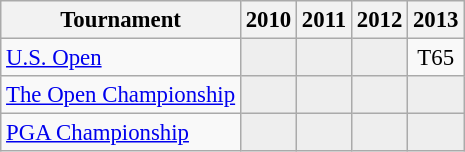<table class="wikitable" style="font-size:95%;text-align:center;">
<tr>
<th>Tournament</th>
<th>2010</th>
<th>2011</th>
<th>2012</th>
<th>2013</th>
</tr>
<tr>
<td align=left><a href='#'>U.S. Open</a></td>
<td style="background:#eeeeee;"></td>
<td style="background:#eeeeee;"></td>
<td style="background:#eeeeee;"></td>
<td>T65</td>
</tr>
<tr>
<td align=left><a href='#'>The Open Championship</a></td>
<td style="background:#eeeeee;"></td>
<td style="background:#eeeeee;"></td>
<td style="background:#eeeeee;"></td>
<td style="background:#eeeeee;"></td>
</tr>
<tr>
<td align=left><a href='#'>PGA Championship</a></td>
<td style="background:#eeeeee;"></td>
<td style="background:#eeeeee;"></td>
<td style="background:#eeeeee;"></td>
<td style="background:#eeeeee;"></td>
</tr>
</table>
